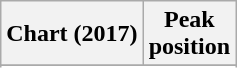<table class="wikitable sortable plainrowheaders">
<tr>
<th>Chart (2017)</th>
<th>Peak<br>position</th>
</tr>
<tr>
</tr>
<tr>
</tr>
</table>
